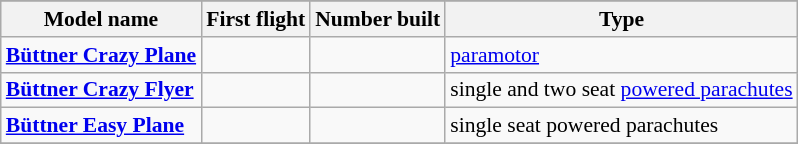<table class="wikitable" align=center style="font-size:90%;">
<tr>
</tr>
<tr style="background:#efefef;">
<th>Model name</th>
<th>First flight</th>
<th>Number built</th>
<th>Type</th>
</tr>
<tr>
<td align=left><strong><a href='#'>Büttner Crazy Plane</a></strong></td>
<td align=center></td>
<td align=center></td>
<td align=left><a href='#'>paramotor</a></td>
</tr>
<tr>
<td align=left><strong><a href='#'>Büttner Crazy Flyer</a></strong></td>
<td align=center></td>
<td align=center></td>
<td align=left>single and two seat <a href='#'>powered parachutes</a></td>
</tr>
<tr>
<td align=left><strong><a href='#'>Büttner Easy Plane</a></strong></td>
<td align=center></td>
<td align=center></td>
<td align=left>single seat powered parachutes</td>
</tr>
<tr>
</tr>
</table>
